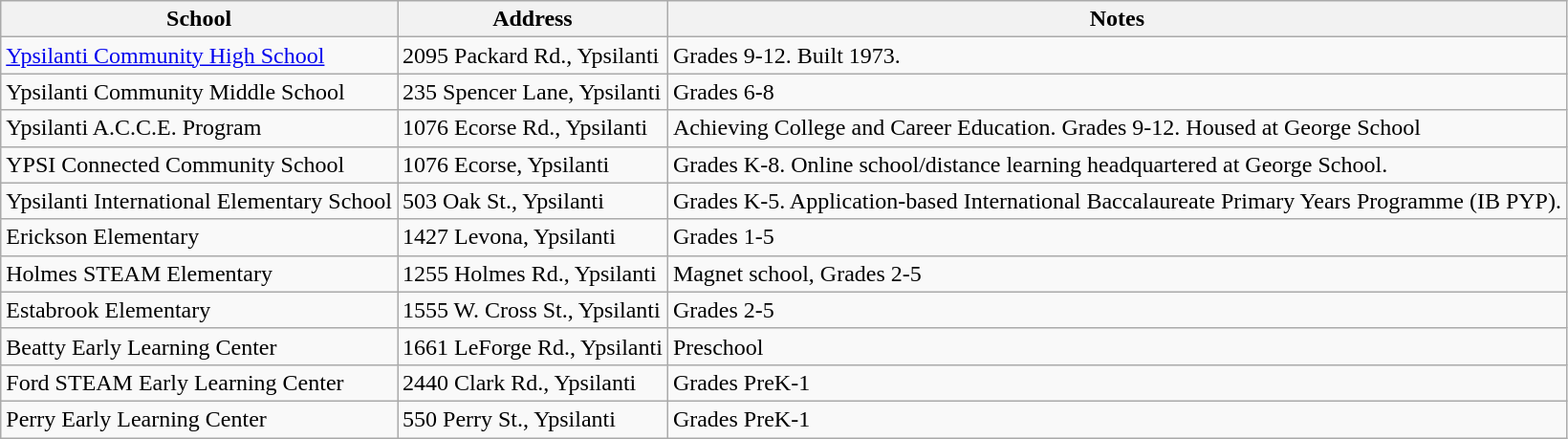<table class="wikitable">
<tr>
<th>School</th>
<th>Address</th>
<th>Notes</th>
</tr>
<tr>
<td><a href='#'>Ypsilanti Community High School</a></td>
<td>2095 Packard Rd., Ypsilanti</td>
<td>Grades 9-12. Built 1973.</td>
</tr>
<tr>
<td>Ypsilanti Community Middle School</td>
<td>235 Spencer Lane, Ypsilanti</td>
<td>Grades 6-8</td>
</tr>
<tr>
<td>Ypsilanti A.C.C.E. Program</td>
<td>1076 Ecorse Rd., Ypsilanti</td>
<td>Achieving College and Career Education. Grades 9-12. Housed at George School</td>
</tr>
<tr>
<td>YPSI Connected Community School</td>
<td>1076 Ecorse, Ypsilanti</td>
<td>Grades K-8. Online school/distance learning headquartered at George School.</td>
</tr>
<tr>
<td>Ypsilanti International Elementary School</td>
<td>503 Oak St., Ypsilanti</td>
<td>Grades K-5. Application-based International Baccalaureate Primary Years Programme (IB PYP).</td>
</tr>
<tr>
<td>Erickson Elementary</td>
<td>1427 Levona, Ypsilanti</td>
<td>Grades 1-5</td>
</tr>
<tr>
<td>Holmes STEAM Elementary</td>
<td>1255 Holmes Rd., Ypsilanti</td>
<td>Magnet school, Grades 2-5</td>
</tr>
<tr>
<td>Estabrook Elementary</td>
<td>1555 W. Cross St., Ypsilanti</td>
<td>Grades 2-5</td>
</tr>
<tr>
<td>Beatty Early Learning Center</td>
<td>1661 LeForge Rd., Ypsilanti</td>
<td>Preschool</td>
</tr>
<tr>
<td>Ford STEAM Early Learning Center</td>
<td>2440 Clark Rd., Ypsilanti</td>
<td>Grades PreK-1</td>
</tr>
<tr>
<td>Perry Early Learning Center</td>
<td>550 Perry St., Ypsilanti</td>
<td>Grades PreK-1</td>
</tr>
</table>
